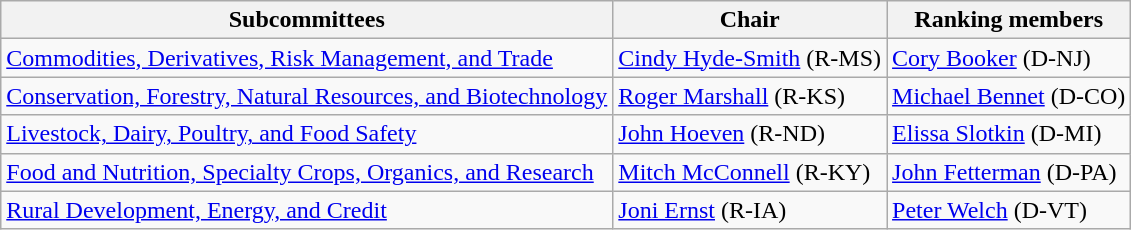<table class="wikitable">
<tr>
<th>Subcommittees</th>
<th>Chair</th>
<th>Ranking members</th>
</tr>
<tr>
<td><a href='#'>Commodities, Derivatives, Risk Management, and Trade</a></td>
<td><a href='#'>Cindy Hyde-Smith</a> (R-MS)</td>
<td><a href='#'>Cory Booker</a> (D-NJ)</td>
</tr>
<tr>
<td><a href='#'>Conservation, Forestry, Natural Resources, and Biotechnology</a></td>
<td><a href='#'>Roger Marshall</a> (R-KS)</td>
<td><a href='#'>Michael Bennet</a> (D-CO)</td>
</tr>
<tr>
<td><a href='#'>Livestock, Dairy, Poultry, and Food Safety</a></td>
<td><a href='#'>John Hoeven</a> (R-ND)</td>
<td><a href='#'>Elissa Slotkin</a> (D-MI)</td>
</tr>
<tr>
<td><a href='#'>Food and Nutrition, Specialty Crops, Organics, and Research</a></td>
<td><a href='#'>Mitch McConnell</a> (R-KY)</td>
<td><a href='#'>John Fetterman</a> (D-PA)</td>
</tr>
<tr>
<td><a href='#'>Rural Development, Energy, and Credit</a></td>
<td><a href='#'>Joni Ernst</a> (R-IA)</td>
<td><a href='#'>Peter Welch</a> (D-VT)</td>
</tr>
</table>
